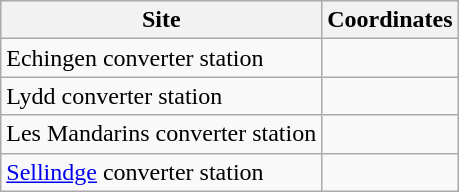<table class="wikitable sortable">
<tr>
<th>Site</th>
<th>Coordinates</th>
</tr>
<tr>
<td>Echingen converter station</td>
<td></td>
</tr>
<tr>
<td>Lydd converter station</td>
<td></td>
</tr>
<tr>
<td>Les Mandarins converter station</td>
<td></td>
</tr>
<tr>
<td><a href='#'>Sellindge</a> converter station</td>
<td></td>
</tr>
</table>
